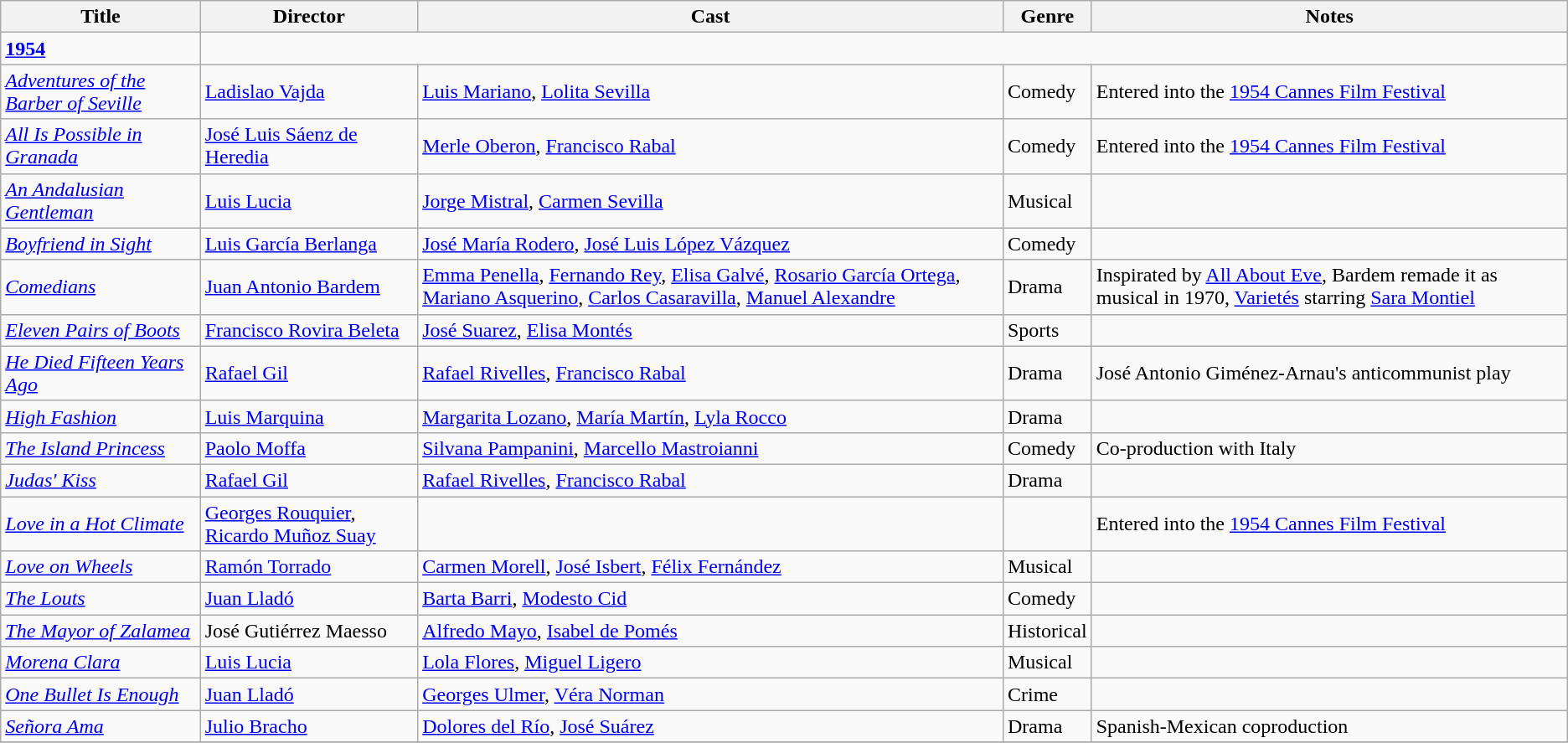<table class="wikitable">
<tr>
<th>Title</th>
<th>Director</th>
<th>Cast</th>
<th>Genre</th>
<th>Notes</th>
</tr>
<tr>
<td><strong><a href='#'>1954</a></strong></td>
</tr>
<tr>
<td><em><a href='#'>Adventures of the Barber of Seville</a></em></td>
<td><a href='#'>Ladislao Vajda</a></td>
<td><a href='#'>Luis Mariano</a>, <a href='#'>Lolita Sevilla</a></td>
<td>Comedy</td>
<td>Entered into the <a href='#'>1954 Cannes Film Festival</a></td>
</tr>
<tr>
<td><em><a href='#'>All Is Possible in Granada</a></em></td>
<td><a href='#'>José Luis Sáenz de Heredia</a></td>
<td><a href='#'>Merle Oberon</a>, <a href='#'>Francisco Rabal</a></td>
<td>Comedy</td>
<td>Entered into the <a href='#'>1954 Cannes Film Festival</a></td>
</tr>
<tr>
<td><em><a href='#'>An Andalusian Gentleman</a></em></td>
<td><a href='#'>Luis Lucia</a></td>
<td><a href='#'>Jorge Mistral</a>, <a href='#'>Carmen Sevilla</a></td>
<td>Musical</td>
<td></td>
</tr>
<tr>
<td><em><a href='#'>Boyfriend in Sight</a></em></td>
<td><a href='#'>Luis García Berlanga</a></td>
<td><a href='#'>José María Rodero</a>, <a href='#'>José Luis López Vázquez</a></td>
<td>Comedy</td>
<td></td>
</tr>
<tr>
<td><em><a href='#'>Comedians</a></em></td>
<td><a href='#'>Juan Antonio Bardem</a></td>
<td><a href='#'>Emma Penella</a>, <a href='#'>Fernando Rey</a>, <a href='#'>Elisa Galvé</a>, <a href='#'>Rosario García Ortega</a>, <a href='#'>Mariano Asquerino</a>, <a href='#'>Carlos Casaravilla</a>, <a href='#'>Manuel Alexandre</a></td>
<td>Drama</td>
<td>Inspirated by <a href='#'>All About Eve</a>, Bardem remade it as musical in 1970, <a href='#'>Varietés</a> starring <a href='#'>Sara Montiel</a></td>
</tr>
<tr>
<td><em><a href='#'>Eleven Pairs of Boots</a></em></td>
<td><a href='#'>Francisco Rovira Beleta</a></td>
<td><a href='#'>José Suarez</a>, <a href='#'>Elisa Montés</a></td>
<td>Sports</td>
<td></td>
</tr>
<tr>
<td><em><a href='#'>He Died Fifteen Years Ago</a></em></td>
<td><a href='#'>Rafael Gil</a></td>
<td><a href='#'>Rafael Rivelles</a>, <a href='#'>Francisco Rabal</a></td>
<td>Drama</td>
<td>José Antonio Giménez-Arnau's anticommunist play</td>
</tr>
<tr>
<td><em><a href='#'>High Fashion</a></em></td>
<td><a href='#'>Luis Marquina</a></td>
<td><a href='#'>Margarita Lozano</a>, <a href='#'>María Martín</a>, <a href='#'>Lyla Rocco</a></td>
<td>Drama</td>
<td></td>
</tr>
<tr>
<td><em><a href='#'>The Island Princess</a></em></td>
<td><a href='#'>Paolo Moffa </a></td>
<td><a href='#'>Silvana Pampanini</a>, <a href='#'>Marcello Mastroianni</a></td>
<td>Comedy</td>
<td>Co-production with Italy</td>
</tr>
<tr>
<td><em><a href='#'>Judas' Kiss</a></em></td>
<td><a href='#'>Rafael Gil</a></td>
<td><a href='#'>Rafael Rivelles</a>, <a href='#'>Francisco Rabal</a></td>
<td>Drama</td>
<td></td>
</tr>
<tr>
<td><em><a href='#'>Love in a Hot Climate</a></em></td>
<td><a href='#'>Georges Rouquier</a>, <a href='#'>Ricardo Muñoz Suay</a></td>
<td></td>
<td></td>
<td>Entered into the <a href='#'>1954 Cannes Film Festival</a></td>
</tr>
<tr>
<td><em><a href='#'>Love on Wheels</a></em></td>
<td><a href='#'>Ramón Torrado</a></td>
<td><a href='#'>Carmen Morell</a>, <a href='#'>José Isbert</a>, <a href='#'>Félix Fernández</a></td>
<td>Musical</td>
<td></td>
</tr>
<tr>
<td><em><a href='#'>The Louts</a></em></td>
<td><a href='#'>Juan Lladó</a></td>
<td><a href='#'>Barta Barri</a>, <a href='#'>Modesto Cid</a></td>
<td>Comedy</td>
<td></td>
</tr>
<tr>
<td><em><a href='#'>The Mayor of Zalamea</a></em></td>
<td>José Gutiérrez Maesso</td>
<td><a href='#'>Alfredo Mayo</a>, <a href='#'>Isabel de Pomés</a></td>
<td>Historical</td>
<td></td>
</tr>
<tr>
<td><em><a href='#'>Morena Clara</a></em></td>
<td><a href='#'>Luis Lucia</a></td>
<td><a href='#'>Lola Flores</a>, <a href='#'>Miguel Ligero</a></td>
<td>Musical</td>
<td></td>
</tr>
<tr>
<td><em><a href='#'>One Bullet Is Enough</a></em></td>
<td><a href='#'>Juan Lladó </a></td>
<td><a href='#'>Georges Ulmer</a>, <a href='#'>Véra Norman</a></td>
<td>Crime</td>
<td></td>
</tr>
<tr>
<td><em><a href='#'>Señora Ama</a></em></td>
<td><a href='#'>Julio Bracho</a></td>
<td><a href='#'>Dolores del Río</a>, <a href='#'>José Suárez</a></td>
<td>Drama</td>
<td>Spanish-Mexican coproduction</td>
</tr>
<tr>
</tr>
</table>
